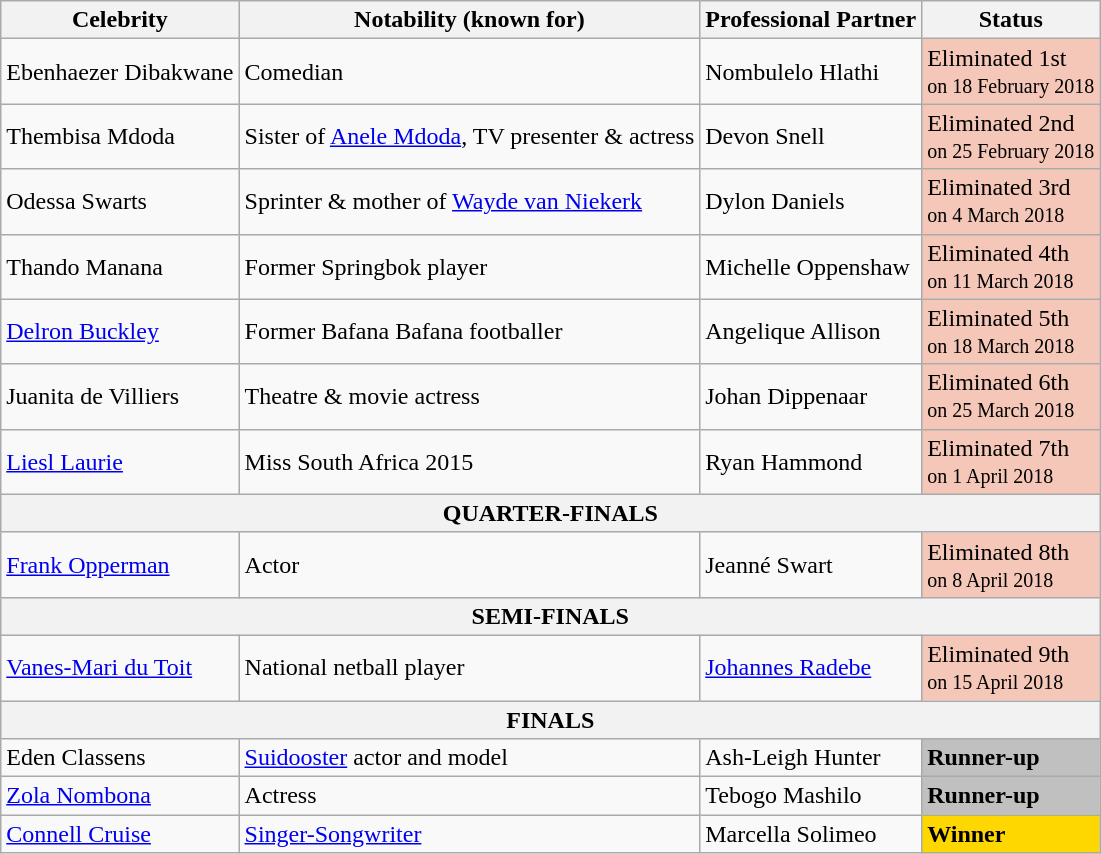<table class="wikitable">
<tr>
<th>Celebrity</th>
<th>Notability (known for)</th>
<th>Professional Partner</th>
<th>Status</th>
</tr>
<tr>
<td>Ebenhaezer Dibakwane</td>
<td>Comedian</td>
<td>Nombulelo Hlathi</td>
<td bgcolor="#f4c7b8">Eliminated 1st <br> <small> on 18 February 2018</small></td>
</tr>
<tr>
<td>Thembisa Mdoda</td>
<td>Sister of <a href='#'>Anele Mdoda</a>, TV presenter & actress</td>
<td>Devon Snell</td>
<td bgcolor="#f4c7b8">Eliminated 2nd <br> <small> on 25 February 2018</small></td>
</tr>
<tr>
<td>Odessa Swarts</td>
<td>Sprinter & mother of <a href='#'>Wayde van Niekerk</a></td>
<td>Dylon Daniels</td>
<td bgcolor="#f4c7b8">Eliminated 3rd <br> <small> on 4 March 2018</small></td>
</tr>
<tr>
<td>Thando Manana</td>
<td>Former Springbok player</td>
<td>Michelle Oppenshaw</td>
<td bgcolor="#f4c7b8">Eliminated 4th<br> <small> on 11 March 2018</small></td>
</tr>
<tr>
<td><a href='#'>Delron Buckley</a></td>
<td>Former Bafana Bafana footballer</td>
<td>Angelique Allison</td>
<td bgcolor="#f4c7b8">Eliminated 5th<br> <small> on 18 March 2018</small></td>
</tr>
<tr>
<td>Juanita de Villiers</td>
<td>Theatre & movie actress</td>
<td>Johan Dippenaar</td>
<td bgcolor="#f4c7b8">Eliminated 6th<br> <small> on 25 March 2018</small></td>
</tr>
<tr>
<td><a href='#'>Liesl Laurie</a></td>
<td>Miss South Africa 2015</td>
<td>Ryan Hammond</td>
<td bgcolor="#f4c7b8">Eliminated 7th<br> <small> on 1 April 2018</small></td>
</tr>
<tr>
<th colspan="4">QUARTER-FINALS</th>
</tr>
<tr>
<td><a href='#'>Frank Opperman</a></td>
<td>Actor</td>
<td>Jeanné Swart</td>
<td bgcolor="#f4c7b8">Eliminated 8th<br> <small> on 8 April 2018</small></td>
</tr>
<tr>
<th colspan="4">SEMI-FINALS</th>
</tr>
<tr>
<td><a href='#'>Vanes-Mari du Toit</a></td>
<td>National netball player</td>
<td><a href='#'>Johannes Radebe</a></td>
<td bgcolor="#f4c7b8">Eliminated 9th<br> <small> on 15 April 2018</small></td>
</tr>
<tr>
<th colspan="4">FINALS</th>
</tr>
<tr>
<td>Eden Classens</td>
<td><a href='#'>Suidooster</a> actor and model</td>
<td>Ash-Leigh Hunter</td>
<td style="background:silver;"><strong>Runner-up</strong><br></td>
</tr>
<tr>
<td><a href='#'>Zola Nombona</a></td>
<td>Actress</td>
<td>Tebogo Mashilo</td>
<td style="background:silver;"><strong>Runner-up</strong><br></td>
</tr>
<tr>
<td><a href='#'>Connell Cruise</a></td>
<td><a href='#'>Singer-Songwriter</a></td>
<td>Marcella Solimeo</td>
<td style="background:gold;"><strong>Winner</strong><br></td>
</tr>
</table>
